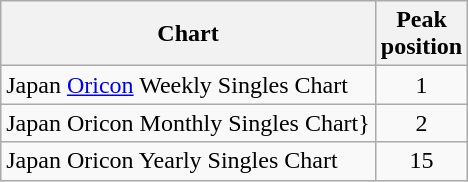<table class="wikitable">
<tr>
<th>Chart</th>
<th>Peak<br>position</th>
</tr>
<tr>
<td>Japan <a href='#'>Oricon</a> Weekly Singles Chart</td>
<td align="center">1</td>
</tr>
<tr>
<td>Japan Oricon Monthly Singles Chart}</td>
<td align="center">2</td>
</tr>
<tr>
<td>Japan Oricon Yearly Singles Chart</td>
<td align="center">15</td>
</tr>
</table>
